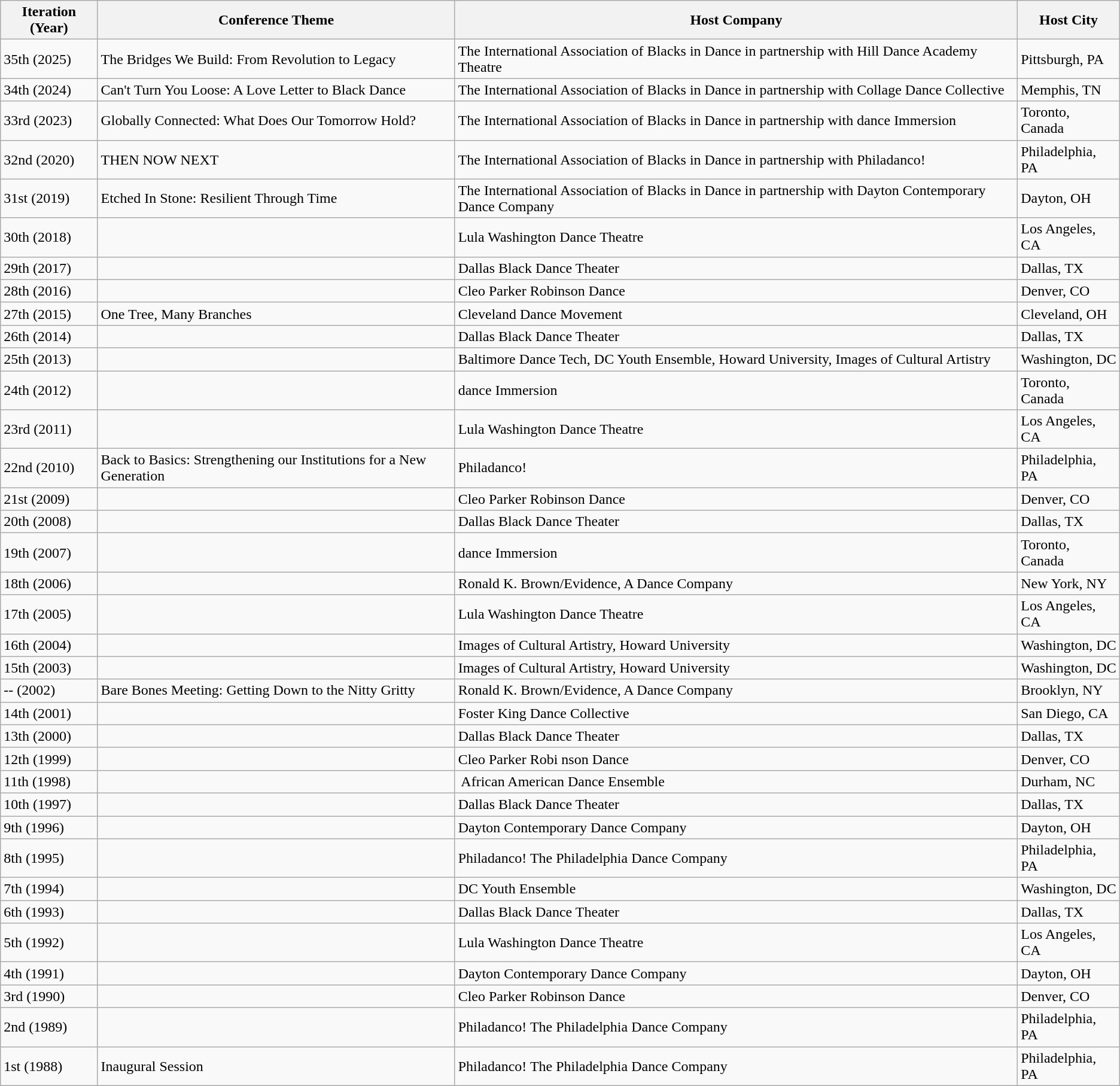<table class="wikitable sortable">
<tr>
<th>Iteration (Year)</th>
<th>Conference Theme</th>
<th>Host Company</th>
<th>Host City</th>
</tr>
<tr>
<td>35th (2025)</td>
<td>The Bridges We Build: From Revolution to Legacy</td>
<td>The International Association of Blacks in Dance in partnership with Hill Dance Academy Theatre</td>
<td>Pittsburgh, PA</td>
</tr>
<tr>
<td>34th (2024)</td>
<td>Can't Turn You Loose: A Love Letter to Black Dance</td>
<td>The International Association of Blacks in Dance in partnership with Collage Dance Collective</td>
<td>Memphis, TN</td>
</tr>
<tr>
<td>33rd (2023)</td>
<td>Globally Connected: What Does Our Tomorrow Hold?</td>
<td>The International Association of Blacks in Dance in partnership with dance Immersion</td>
<td>Toronto, Canada</td>
</tr>
<tr>
<td>32nd (2020)</td>
<td>THEN NOW NEXT</td>
<td>The International Association of Blacks in Dance in partnership with Philadanco!</td>
<td>Philadelphia, PA</td>
</tr>
<tr>
<td>31st (2019)</td>
<td>Etched In Stone: Resilient Through Time</td>
<td>The International Association of Blacks in Dance in partnership with Dayton Contemporary Dance Company</td>
<td>Dayton, OH</td>
</tr>
<tr>
<td>30th (2018)</td>
<td></td>
<td>Lula Washington Dance Theatre</td>
<td>Los Angeles, CA</td>
</tr>
<tr>
<td>29th (2017)</td>
<td></td>
<td>Dallas Black Dance Theater</td>
<td>Dallas, TX</td>
</tr>
<tr>
<td>28th (2016)</td>
<td></td>
<td>Cleo Parker Robinson Dance</td>
<td>Denver, CO</td>
</tr>
<tr>
<td>27th (2015)</td>
<td>One Tree, Many Branches</td>
<td>Cleveland Dance Movement</td>
<td>Cleveland, OH</td>
</tr>
<tr>
<td>26th (2014)</td>
<td></td>
<td>Dallas Black Dance Theater</td>
<td>Dallas, TX</td>
</tr>
<tr>
<td>25th (2013)</td>
<td></td>
<td>Baltimore Dance Tech, DC Youth Ensemble, Howard University, Images of Cultural Artistry</td>
<td>Washington, DC</td>
</tr>
<tr>
<td>24th (2012)</td>
<td></td>
<td>dance Immersion</td>
<td>Toronto, Canada</td>
</tr>
<tr>
<td>23rd (2011)</td>
<td></td>
<td>Lula Washington Dance Theatre</td>
<td>Los Angeles, CA</td>
</tr>
<tr>
<td>22nd (2010)</td>
<td>Back to Basics: Strengthening our Institutions for a New Generation</td>
<td>Philadanco!</td>
<td>Philadelphia, PA</td>
</tr>
<tr>
<td>21st (2009)</td>
<td></td>
<td>Cleo Parker Robinson Dance</td>
<td>Denver, CO</td>
</tr>
<tr>
<td>20th (2008)</td>
<td></td>
<td>Dallas Black Dance Theater</td>
<td>Dallas, TX</td>
</tr>
<tr>
<td>19th (2007)</td>
<td></td>
<td>dance Immersion</td>
<td>Toronto, Canada</td>
</tr>
<tr>
<td>18th (2006)</td>
<td></td>
<td>Ronald K. Brown/Evidence, A Dance Company</td>
<td>New York, NY</td>
</tr>
<tr>
<td>17th (2005)</td>
<td></td>
<td>Lula Washington Dance Theatre</td>
<td>Los Angeles, CA</td>
</tr>
<tr>
<td>16th (2004)</td>
<td></td>
<td>Images of Cultural Artistry,  Howard University</td>
<td>Washington, DC</td>
</tr>
<tr>
<td>15th (2003)</td>
<td></td>
<td>Images of Cultural Artistry, Howard University</td>
<td>Washington, DC</td>
</tr>
<tr>
<td>-- (2002)</td>
<td>Bare Bones Meeting: Getting Down to the Nitty Gritty</td>
<td>Ronald K. Brown/Evidence, A Dance Company</td>
<td>Brooklyn, NY</td>
</tr>
<tr>
<td>14th (2001)</td>
<td></td>
<td>Foster King Dance Collective</td>
<td>San Diego, CA</td>
</tr>
<tr>
<td>13th (2000)</td>
<td></td>
<td>Dallas Black Dance Theater</td>
<td>Dallas, TX</td>
</tr>
<tr>
<td>12th (1999)</td>
<td></td>
<td>Cleo Parker Robi nson Dance</td>
<td>Denver, CO</td>
</tr>
<tr>
<td>11th (1998)</td>
<td></td>
<td> African American Dance Ensemble</td>
<td>Durham, NC</td>
</tr>
<tr>
<td>10th (1997)</td>
<td></td>
<td>Dallas Black Dance Theater</td>
<td>Dallas, TX</td>
</tr>
<tr>
<td>9th (1996)</td>
<td></td>
<td>Dayton Contemporary Dance Company</td>
<td>Dayton, OH</td>
</tr>
<tr>
<td>8th (1995)</td>
<td></td>
<td>Philadanco! The Philadelphia Dance Company</td>
<td>Philadelphia, PA</td>
</tr>
<tr>
<td>7th (1994)</td>
<td></td>
<td>DC Youth Ensemble</td>
<td>Washington, DC</td>
</tr>
<tr>
<td>6th (1993)</td>
<td></td>
<td>Dallas Black Dance Theater</td>
<td>Dallas, TX</td>
</tr>
<tr>
<td>5th (1992)</td>
<td></td>
<td>Lula Washington Dance Theatre</td>
<td>Los Angeles, CA</td>
</tr>
<tr>
<td>4th (1991)</td>
<td></td>
<td>Dayton Contemporary Dance Company</td>
<td>Dayton, OH</td>
</tr>
<tr>
<td>3rd (1990)</td>
<td></td>
<td>Cleo Parker Robinson Dance</td>
<td>Denver, CO</td>
</tr>
<tr>
<td>2nd (1989)</td>
<td></td>
<td>Philadanco! The Philadelphia Dance Company</td>
<td>Philadelphia, PA</td>
</tr>
<tr>
<td>1st (1988)</td>
<td>Inaugural Session</td>
<td>Philadanco! The Philadelphia Dance Company</td>
<td>Philadelphia, PA</td>
</tr>
</table>
